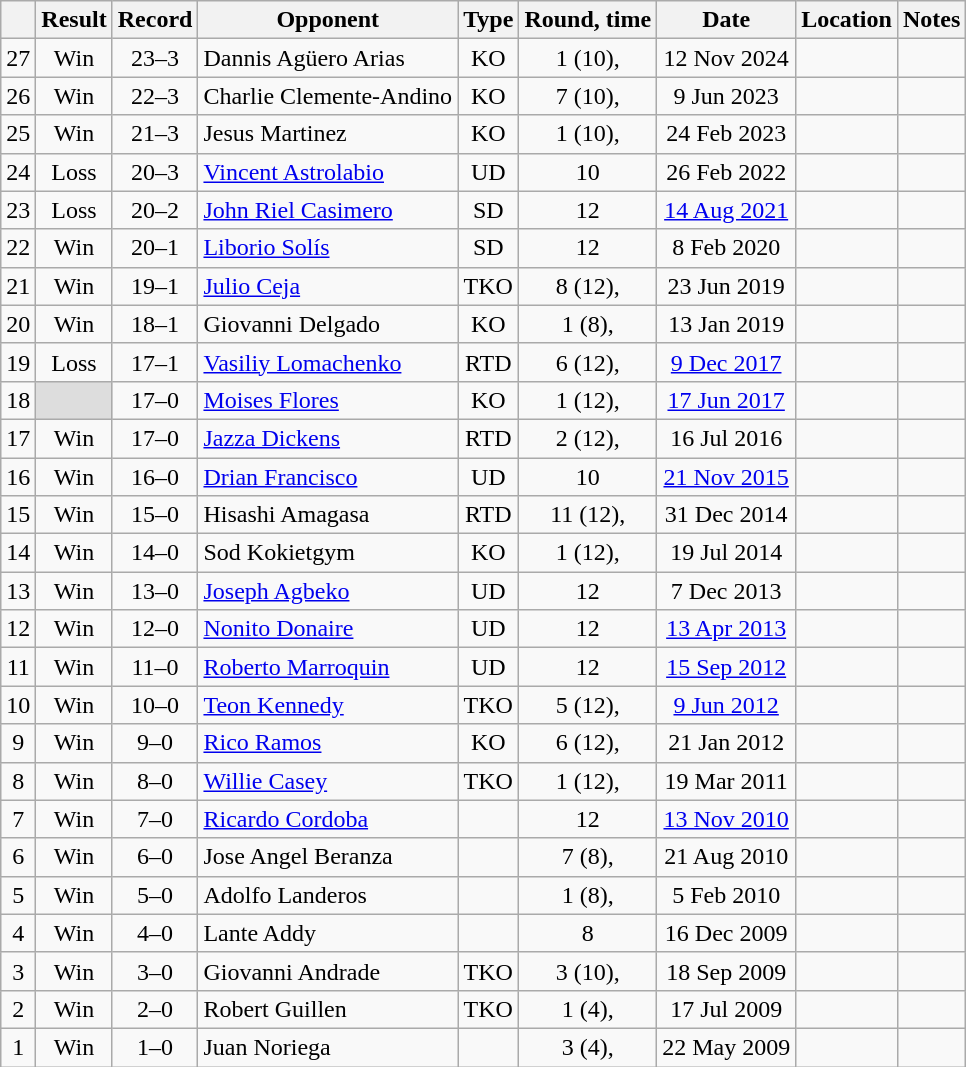<table class="wikitable" style="text-align:center">
<tr>
<th></th>
<th>Result</th>
<th>Record</th>
<th>Opponent</th>
<th>Type</th>
<th>Round, time</th>
<th>Date</th>
<th>Location</th>
<th>Notes</th>
</tr>
<tr>
<td>27</td>
<td>Win</td>
<td>23–3 </td>
<td align=left>Dannis Agüero Arias</td>
<td>KO</td>
<td>1 (10), </td>
<td>12 Nov 2024</td>
<td align=left></td>
<td align=left></td>
</tr>
<tr>
<td>26</td>
<td>Win</td>
<td>22–3 </td>
<td align=left>Charlie Clemente-Andino</td>
<td>KO</td>
<td>7 (10), </td>
<td>9 Jun 2023</td>
<td align=left></td>
<td align=left></td>
</tr>
<tr>
<td>25</td>
<td>Win</td>
<td>21–3 </td>
<td align=left>Jesus Martinez</td>
<td>KO</td>
<td>1 (10), </td>
<td>24 Feb 2023</td>
<td align=left></td>
<td align=left></td>
</tr>
<tr>
<td>24</td>
<td>Loss</td>
<td>20–3 </td>
<td align=left><a href='#'>Vincent Astrolabio</a></td>
<td>UD</td>
<td>10</td>
<td>26 Feb 2022</td>
<td align=left></td>
<td align=left></td>
</tr>
<tr>
<td>23</td>
<td>Loss</td>
<td>20–2 </td>
<td align=left><a href='#'>John Riel Casimero</a></td>
<td>SD</td>
<td>12</td>
<td><a href='#'>14 Aug 2021</a></td>
<td align=left></td>
<td align=left></td>
</tr>
<tr>
<td>22</td>
<td>Win</td>
<td>20–1 </td>
<td style="text-align:left;"><a href='#'>Liborio Solís</a></td>
<td>SD</td>
<td>12</td>
<td>8 Feb 2020</td>
<td style="text-align:left;"></td>
<td style="text-align:left;"></td>
</tr>
<tr>
<td>21</td>
<td>Win</td>
<td>19–1 </td>
<td style="text-align:left;"><a href='#'>Julio Ceja</a></td>
<td>TKO</td>
<td>8 (12), </td>
<td>23 Jun 2019</td>
<td style="text-align:left;"></td>
<td></td>
</tr>
<tr>
<td>20</td>
<td>Win</td>
<td>18–1 </td>
<td style="text-align:left;">Giovanni Delgado</td>
<td>KO</td>
<td>1 (8), </td>
<td>13 Jan 2019</td>
<td style="text-align:left;"></td>
<td></td>
</tr>
<tr>
<td>19</td>
<td>Loss</td>
<td>17–1 </td>
<td style="text-align:left;"><a href='#'>Vasiliy Lomachenko</a></td>
<td>RTD</td>
<td>6 (12), </td>
<td><a href='#'>9 Dec 2017</a></td>
<td style="text-align:left;"></td>
<td style="text-align:left;"></td>
</tr>
<tr>
<td>18</td>
<td style="background:#DDD"></td>
<td>17–0 </td>
<td style="text-align:left;"><a href='#'>Moises Flores</a></td>
<td>KO</td>
<td>1 (12), </td>
<td><a href='#'>17 Jun 2017</a></td>
<td style="text-align:left;"></td>
<td style="text-align:left;"></td>
</tr>
<tr>
<td>17</td>
<td>Win</td>
<td>17–0</td>
<td style="text-align:left;"><a href='#'>Jazza Dickens</a></td>
<td>RTD</td>
<td>2 (12), </td>
<td>16 Jul 2016</td>
<td style="text-align:left;"></td>
<td style="text-align:left;"></td>
</tr>
<tr>
<td>16</td>
<td>Win</td>
<td>16–0</td>
<td style="text-align:left;"><a href='#'>Drian Francisco</a></td>
<td>UD</td>
<td>10</td>
<td><a href='#'>21 Nov 2015</a></td>
<td style="text-align:left;"></td>
<td style="text-align:left;"></td>
</tr>
<tr>
<td>15</td>
<td>Win</td>
<td>15–0</td>
<td style="text-align:left;">Hisashi Amagasa</td>
<td>RTD</td>
<td>11 (12), </td>
<td>31 Dec 2014</td>
<td style="text-align:left;"></td>
<td style="text-align:left;"></td>
</tr>
<tr>
<td>14</td>
<td>Win</td>
<td>14–0</td>
<td style="text-align:left;">Sod Kokietgym</td>
<td>KO</td>
<td>1 (12), </td>
<td>19 Jul 2014</td>
<td style="text-align:left;"></td>
<td style="text-align:left;"></td>
</tr>
<tr>
<td>13</td>
<td>Win</td>
<td>13–0</td>
<td style="text-align:left;"><a href='#'>Joseph Agbeko</a></td>
<td>UD</td>
<td>12</td>
<td>7 Dec 2013</td>
<td style="text-align:left;"></td>
<td style="text-align:left;"></td>
</tr>
<tr>
<td>12</td>
<td>Win</td>
<td>12–0</td>
<td style="text-align:left;"><a href='#'>Nonito Donaire</a></td>
<td>UD</td>
<td>12</td>
<td><a href='#'>13 Apr 2013</a></td>
<td style="text-align:left;"></td>
<td style="text-align:left;"></td>
</tr>
<tr>
<td>11</td>
<td>Win</td>
<td>11–0</td>
<td style="text-align:left;"><a href='#'>Roberto Marroquin</a></td>
<td>UD</td>
<td>12</td>
<td><a href='#'>15 Sep 2012</a></td>
<td style="text-align:left;"></td>
<td style="text-align:left;"></td>
</tr>
<tr>
<td>10</td>
<td>Win</td>
<td>10–0</td>
<td style="text-align:left;"><a href='#'>Teon Kennedy</a></td>
<td>TKO</td>
<td>5 (12), </td>
<td><a href='#'>9 Jun 2012</a></td>
<td style="text-align:left;"></td>
<td style="text-align:left;"></td>
</tr>
<tr>
<td>9</td>
<td>Win</td>
<td>9–0</td>
<td style="text-align:left;"><a href='#'>Rico Ramos</a></td>
<td>KO</td>
<td>6 (12), </td>
<td>21 Jan 2012</td>
<td style="text-align:left;"></td>
<td style="text-align:left;"></td>
</tr>
<tr>
<td>8</td>
<td>Win</td>
<td>8–0</td>
<td style="text-align:left;"><a href='#'>Willie Casey</a></td>
<td>TKO</td>
<td>1 (12), </td>
<td>19 Mar 2011</td>
<td style="text-align:left;"></td>
<td style="text-align:left;"></td>
</tr>
<tr>
<td>7</td>
<td>Win</td>
<td>7–0</td>
<td style="text-align:left;"><a href='#'>Ricardo Cordoba</a></td>
<td></td>
<td>12</td>
<td><a href='#'>13 Nov 2010</a></td>
<td style="text-align:left;"></td>
<td style="text-align:left;"></td>
</tr>
<tr>
<td>6</td>
<td>Win</td>
<td>6–0</td>
<td style="text-align:left;">Jose Angel Beranza</td>
<td></td>
<td>7 (8), </td>
<td>21 Aug 2010</td>
<td style="text-align:left;"></td>
<td></td>
</tr>
<tr>
<td>5</td>
<td>Win</td>
<td>5–0</td>
<td style="text-align:left;">Adolfo Landeros</td>
<td></td>
<td>1 (8), </td>
<td>5 Feb 2010</td>
<td style="text-align:left;"></td>
<td></td>
</tr>
<tr>
<td>4</td>
<td>Win</td>
<td>4–0</td>
<td style="text-align:left;">Lante Addy</td>
<td></td>
<td>8</td>
<td>16 Dec 2009</td>
<td style="text-align:left;"></td>
<td></td>
</tr>
<tr>
<td>3</td>
<td>Win</td>
<td>3–0</td>
<td style="text-align:left;">Giovanni Andrade</td>
<td>TKO</td>
<td>3 (10), </td>
<td>18 Sep 2009</td>
<td style="text-align:left;"></td>
<td style="text-align:left;"></td>
</tr>
<tr>
<td>2</td>
<td>Win</td>
<td>2–0</td>
<td style="text-align:left;">Robert Guillen</td>
<td>TKO</td>
<td>1 (4), </td>
<td>17 Jul 2009</td>
<td style="text-align:left;"></td>
<td></td>
</tr>
<tr>
<td>1</td>
<td>Win</td>
<td>1–0</td>
<td style="text-align:left;">Juan Noriega</td>
<td></td>
<td>3 (4), </td>
<td>22 May 2009</td>
<td style="text-align:left;"></td>
<td></td>
</tr>
</table>
